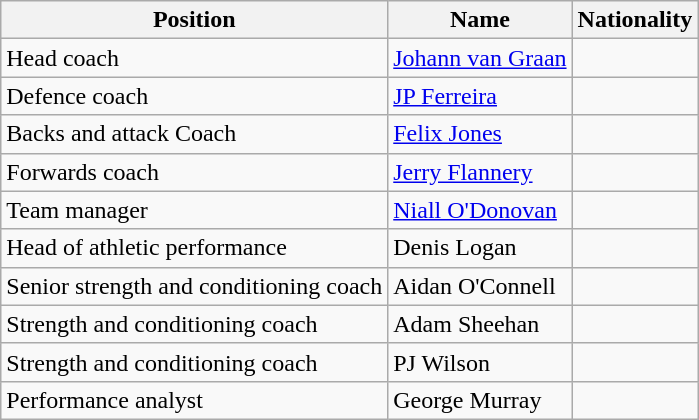<table class="wikitable">
<tr>
<th>Position</th>
<th>Name</th>
<th>Nationality</th>
</tr>
<tr>
<td>Head coach</td>
<td><a href='#'>Johann van Graan</a></td>
<td></td>
</tr>
<tr>
<td>Defence coach</td>
<td><a href='#'>JP Ferreira</a></td>
<td></td>
</tr>
<tr>
<td>Backs and attack Coach</td>
<td><a href='#'>Felix Jones</a></td>
<td></td>
</tr>
<tr>
<td>Forwards coach</td>
<td><a href='#'>Jerry Flannery</a></td>
<td></td>
</tr>
<tr>
<td>Team manager</td>
<td><a href='#'>Niall O'Donovan</a></td>
<td></td>
</tr>
<tr>
<td>Head of athletic performance</td>
<td>Denis Logan</td>
<td></td>
</tr>
<tr>
<td>Senior strength and conditioning coach</td>
<td>Aidan O'Connell</td>
<td></td>
</tr>
<tr>
<td>Strength and conditioning coach</td>
<td>Adam Sheehan</td>
<td></td>
</tr>
<tr>
<td>Strength and conditioning coach</td>
<td>PJ Wilson</td>
<td></td>
</tr>
<tr>
<td>Performance analyst</td>
<td>George Murray</td>
<td></td>
</tr>
</table>
